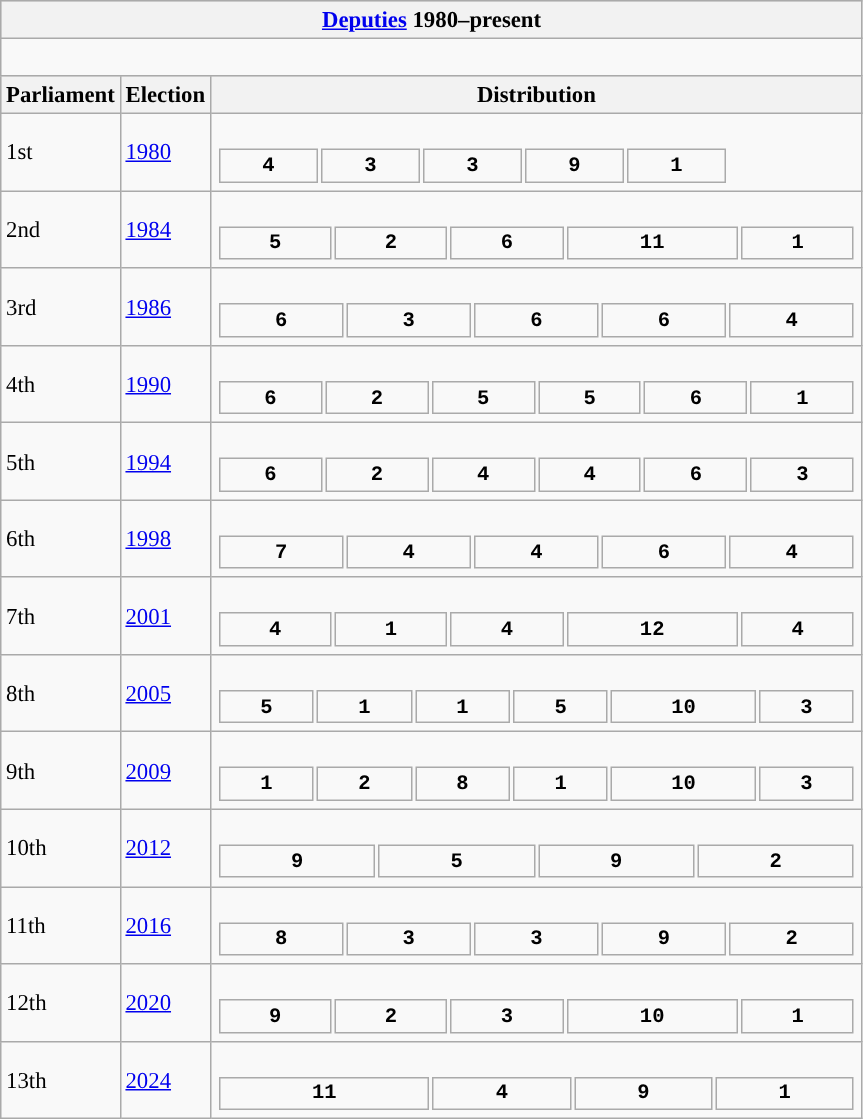<table class="wikitable" style="font-size:95%;">
<tr bgcolor="#CCCCCC">
<th colspan="3"><a href='#'>Deputies</a> 1980–present</th>
</tr>
<tr>
<td colspan="3"><br>


















</td>
</tr>
<tr bgcolor="#CCCCCC">
<th>Parliament</th>
<th>Election</th>
<th>Distribution</th>
</tr>
<tr>
<td>1st</td>
<td><a href='#'>1980</a></td>
<td><br><table style="width:25em; font-size:90%; text-align:center; font-family:Courier New;">
<tr style="font-weight:bold">
<td style="background:">4</td>
<td style="background:">3</td>
<td style="background:">3</td>
<td style="background:">9</td>
<td style="background:">1</td>
</tr>
</table>
</td>
</tr>
<tr>
<td>2nd</td>
<td><a href='#'>1984</a></td>
<td><br><table style="width:31.25em; font-size:90%; text-align:center; font-family:Courier New;">
<tr style="font-weight:bold">
<td style="background:">5</td>
<td style="background:">2</td>
<td style="background:">6</td>
<td style="background:">11</td>
<td style="background:">1</td>
</tr>
</table>
</td>
</tr>
<tr>
<td>3rd</td>
<td><a href='#'>1986</a></td>
<td><br><table style="width:31.25em; font-size:90%; text-align:center; font-family:Courier New;">
<tr style="font-weight:bold">
<td style="background:">6</td>
<td style="background:">3</td>
<td style="background:">6</td>
<td style="background:">6</td>
<td style="background:">4</td>
</tr>
</table>
</td>
</tr>
<tr>
<td>4th</td>
<td><a href='#'>1990</a></td>
<td><br><table style="width:31.25em; font-size:90%; text-align:center; font-family:Courier New;">
<tr style="font-weight:bold">
<td style="background:">6</td>
<td style="background:">2</td>
<td style="background:">5</td>
<td style="background:">5</td>
<td style="background:">6</td>
<td style="background:">1</td>
</tr>
</table>
</td>
</tr>
<tr>
<td>5th</td>
<td><a href='#'>1994</a></td>
<td><br><table style="width:31.25em; font-size:90%; text-align:center; font-family:Courier New;">
<tr style="font-weight:bold">
<td style="background:">6</td>
<td style="background:">2</td>
<td style="background:">4</td>
<td style="background:">4</td>
<td style="background:">6</td>
<td style="background:">3</td>
</tr>
</table>
</td>
</tr>
<tr>
<td>6th</td>
<td><a href='#'>1998</a></td>
<td><br><table style="width:31.25em; font-size:90%; text-align:center; font-family:Courier New;">
<tr style="font-weight:bold">
<td style="background:">7</td>
<td style="background:">4</td>
<td style="background:">4</td>
<td style="background:">6</td>
<td style="background:">4</td>
</tr>
</table>
</td>
</tr>
<tr>
<td>7th</td>
<td><a href='#'>2001</a></td>
<td><br><table style="width:31.25em; font-size:90%; text-align:center; font-family:Courier New;">
<tr style="font-weight:bold">
<td style="background:">4</td>
<td style="background:">1</td>
<td style="background:">4</td>
<td style="background:">12</td>
<td style="background:">4</td>
</tr>
</table>
</td>
</tr>
<tr>
<td>8th</td>
<td><a href='#'>2005</a></td>
<td><br><table style="width:31.25em; font-size:90%; text-align:center; font-family:Courier New;">
<tr style="font-weight:bold">
<td style="background:">5</td>
<td style="background:">1</td>
<td style="background:">1</td>
<td style="background:">5</td>
<td style="background:">10</td>
<td style="background:">3</td>
</tr>
</table>
</td>
</tr>
<tr>
<td>9th</td>
<td><a href='#'>2009</a></td>
<td><br><table style="width:31.25em; font-size:90%; text-align:center; font-family:Courier New;">
<tr style="font-weight:bold">
<td style="background:">1</td>
<td style="background:">2</td>
<td style="background:">8</td>
<td style="background:">1</td>
<td style="background:">10</td>
<td style="background:">3</td>
</tr>
</table>
</td>
</tr>
<tr>
<td>10th</td>
<td><a href='#'>2012</a></td>
<td><br><table style="width:31.25em; font-size:90%; text-align:center; font-family:Courier New;">
<tr style="font-weight:bold">
<td style="background:">9</td>
<td style="background:">5</td>
<td style="background:">9</td>
<td style="background:">2</td>
</tr>
</table>
</td>
</tr>
<tr>
<td>11th</td>
<td><a href='#'>2016</a></td>
<td><br><table style="width:31.25em; font-size:90%; text-align:center; font-family:Courier New;">
<tr style="font-weight:bold">
<td style="background:">8</td>
<td style="background:">3</td>
<td style="background:">3</td>
<td style="background:">9</td>
<td style="background:">2</td>
</tr>
</table>
</td>
</tr>
<tr>
<td>12th</td>
<td><a href='#'>2020</a></td>
<td><br><table style="width:31.25em; font-size:90%; text-align:center; font-family:Courier New;">
<tr style="font-weight:bold">
<td style="background:">9</td>
<td style="background:">2</td>
<td style="background:">3</td>
<td style="background:">10</td>
<td style="background:">1</td>
</tr>
</table>
</td>
</tr>
<tr>
<td>13th</td>
<td><a href='#'>2024</a></td>
<td><br><table style="width:31.25em; font-size:90%; text-align:center; font-family:Courier New;">
<tr style="font-weight:bold">
<td style="background:">11</td>
<td style="background:">4</td>
<td style="background:">9</td>
<td style="background:">1</td>
</tr>
</table>
</td>
</tr>
</table>
